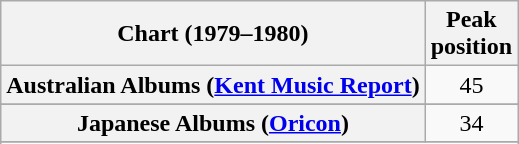<table class="wikitable sortable plainrowheaders" style="text-align:center">
<tr>
<th scope="col">Chart (1979–1980)</th>
<th scope="col">Peak<br> position</th>
</tr>
<tr>
<th scope="row">Australian Albums (<a href='#'>Kent Music Report</a>)</th>
<td align="center">45</td>
</tr>
<tr>
</tr>
<tr>
</tr>
<tr>
<th scope="row">Japanese Albums (<a href='#'>Oricon</a>)</th>
<td align="center">34</td>
</tr>
<tr>
</tr>
<tr>
</tr>
</table>
